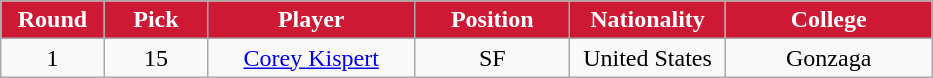<table class="wikitable sortable sortable">
<tr>
<th style="background:#CD1934; color:white" width="10%">Round</th>
<th style="background:#CD1934; color:white" width="10%">Pick</th>
<th style="background:#CD1934; color:white" width="20%">Player</th>
<th style="background:#CD1934; color:white" width="15%">Position</th>
<th style="background:#CD1934; color:white" width="15%">Nationality</th>
<th style="background:#CD1934; color:white" width="20%">College</th>
</tr>
<tr style="text-align: center">
<td>1</td>
<td>15</td>
<td><a href='#'>Corey Kispert</a></td>
<td>SF</td>
<td> United States</td>
<td>Gonzaga</td>
</tr>
</table>
